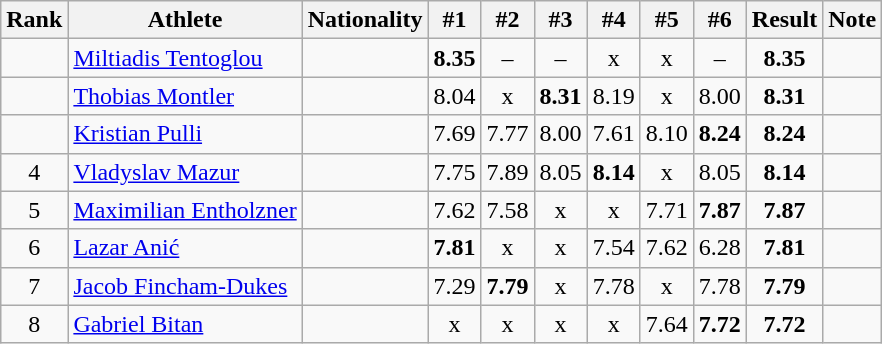<table class="wikitable sortable" style="text-align:center">
<tr>
<th>Rank</th>
<th>Athlete</th>
<th>Nationality</th>
<th>#1</th>
<th>#2</th>
<th>#3</th>
<th>#4</th>
<th>#5</th>
<th>#6</th>
<th>Result</th>
<th>Note</th>
</tr>
<tr>
<td></td>
<td align=left><a href='#'>Miltiadis Tentoglou</a></td>
<td align=left></td>
<td><strong>8.35</strong></td>
<td>–</td>
<td>–</td>
<td>x</td>
<td>x</td>
<td>–</td>
<td><strong>8.35</strong></td>
<td></td>
</tr>
<tr>
<td></td>
<td align=left><a href='#'>Thobias Montler</a></td>
<td align=left></td>
<td>8.04</td>
<td>x</td>
<td><strong>8.31</strong></td>
<td>8.19</td>
<td>x</td>
<td>8.00</td>
<td><strong>8.31</strong></td>
<td></td>
</tr>
<tr>
<td></td>
<td align=left><a href='#'>Kristian Pulli</a></td>
<td align=left></td>
<td>7.69</td>
<td>7.77</td>
<td>8.00</td>
<td>7.61</td>
<td>8.10</td>
<td><strong>8.24</strong></td>
<td><strong>8.24</strong></td>
<td></td>
</tr>
<tr>
<td>4</td>
<td align=left><a href='#'>Vladyslav Mazur</a></td>
<td align=left></td>
<td>7.75</td>
<td>7.89</td>
<td>8.05</td>
<td><strong>8.14</strong></td>
<td>x</td>
<td>8.05</td>
<td><strong>8.14</strong></td>
<td></td>
</tr>
<tr>
<td>5</td>
<td align=left><a href='#'>Maximilian Entholzner</a></td>
<td align=left></td>
<td>7.62</td>
<td>7.58</td>
<td>x</td>
<td>x</td>
<td>7.71</td>
<td><strong>7.87</strong></td>
<td><strong>7.87</strong></td>
<td></td>
</tr>
<tr>
<td>6</td>
<td align=left><a href='#'>Lazar Anić</a></td>
<td align=left></td>
<td><strong>7.81</strong></td>
<td>x</td>
<td>x</td>
<td>7.54</td>
<td>7.62</td>
<td>6.28</td>
<td><strong>7.81</strong></td>
<td></td>
</tr>
<tr>
<td>7</td>
<td align=left><a href='#'>Jacob Fincham-Dukes</a></td>
<td align=left></td>
<td>7.29</td>
<td><strong>7.79</strong></td>
<td>x</td>
<td>7.78</td>
<td>x</td>
<td>7.78</td>
<td><strong>7.79</strong></td>
<td></td>
</tr>
<tr>
<td>8</td>
<td align=left><a href='#'>Gabriel Bitan</a></td>
<td align=left></td>
<td>x</td>
<td>x</td>
<td>x</td>
<td>x</td>
<td>7.64</td>
<td><strong>7.72</strong></td>
<td><strong>7.72</strong></td>
<td></td>
</tr>
</table>
